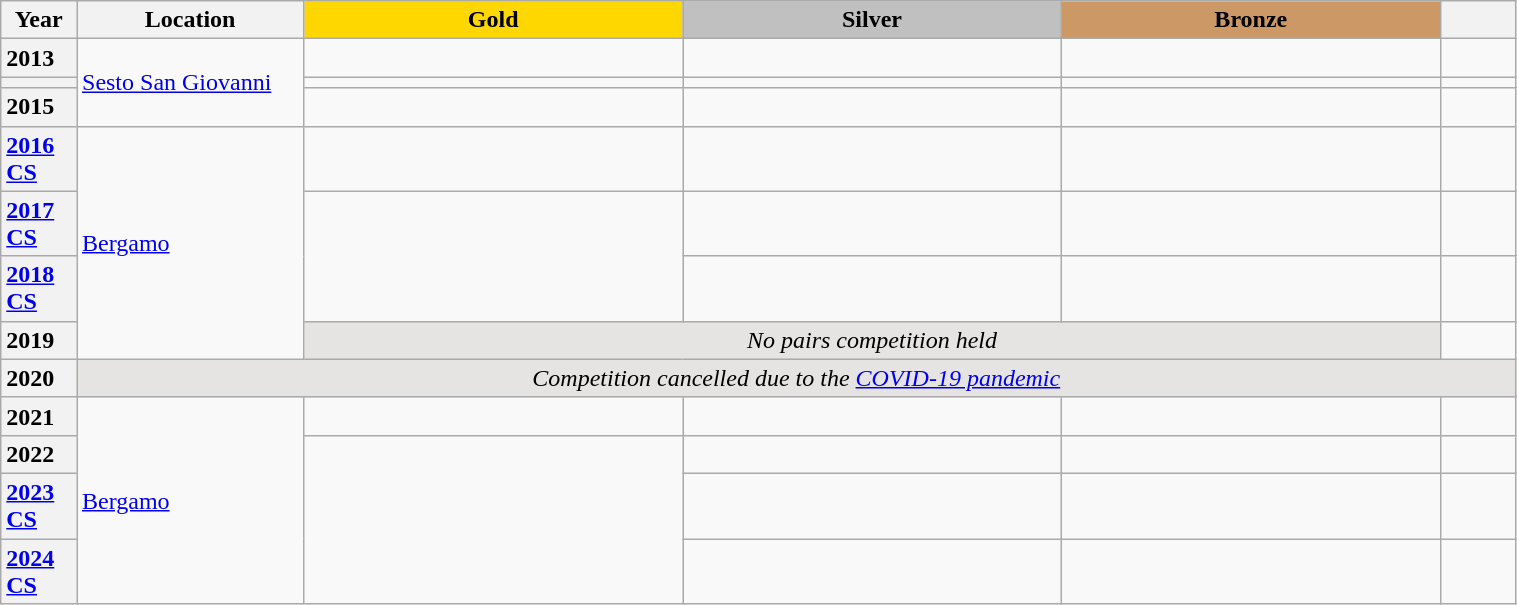<table class="wikitable unsortable" style="text-align:left; width:80%">
<tr>
<th scope="col" style="text-align:center; width:5%">Year</th>
<th scope="col" style="text-align:center; width:15%">Location</th>
<th scope="col" style="text-align:center; width:25%; background:gold">Gold</th>
<th scope="col" style="text-align:center; width:25%; background:silver">Silver</th>
<th scope="col" style="text-align:center; width:25%; background:#c96">Bronze</th>
<th scope="col" style="text-align:center; width:5%"></th>
</tr>
<tr>
<th scope="row" style="text-align:left">2013</th>
<td rowspan="3"><a href='#'>Sesto San Giovanni</a></td>
<td></td>
<td></td>
<td></td>
<td></td>
</tr>
<tr>
<th scope="row" style="text-align:left"></th>
<td></td>
<td></td>
<td></td>
<td></td>
</tr>
<tr>
<th scope="row" style="text-align:left">2015</th>
<td></td>
<td></td>
<td></td>
<td></td>
</tr>
<tr>
<th scope="row" style="text-align:left"><a href='#'>2016 CS</a></th>
<td rowspan="4"><a href='#'>Bergamo</a></td>
<td></td>
<td></td>
<td></td>
<td></td>
</tr>
<tr>
<th scope="row" style="text-align:left"><a href='#'>2017 CS</a></th>
<td rowspan="2"></td>
<td></td>
<td></td>
<td></td>
</tr>
<tr>
<th scope="row" style="text-align:left"><a href='#'>2018 CS</a></th>
<td></td>
<td></td>
<td></td>
</tr>
<tr>
<th scope="row" style="text-align:left">2019</th>
<td colspan="3" align="center" bgcolor="e5e4e2"><em>No pairs competition held</em></td>
<td></td>
</tr>
<tr>
<th scope="row" style="text-align:left">2020</th>
<td colspan="5" align="center" bgcolor="e5e4e2"><em>Competition cancelled due to the <a href='#'>COVID-19 pandemic</a></em></td>
</tr>
<tr>
<th scope="row" style="text-align:left">2021</th>
<td rowspan="4"><a href='#'>Bergamo</a></td>
<td></td>
<td></td>
<td></td>
<td></td>
</tr>
<tr>
<th scope="row" style="text-align:left">2022</th>
<td rowspan="3"></td>
<td></td>
<td></td>
<td></td>
</tr>
<tr>
<th scope="row" style="text-align:left"><a href='#'>2023 CS</a></th>
<td></td>
<td></td>
<td></td>
</tr>
<tr>
<th scope="row" style="text-align:left"><a href='#'>2024 CS</a></th>
<td></td>
<td></td>
<td></td>
</tr>
</table>
